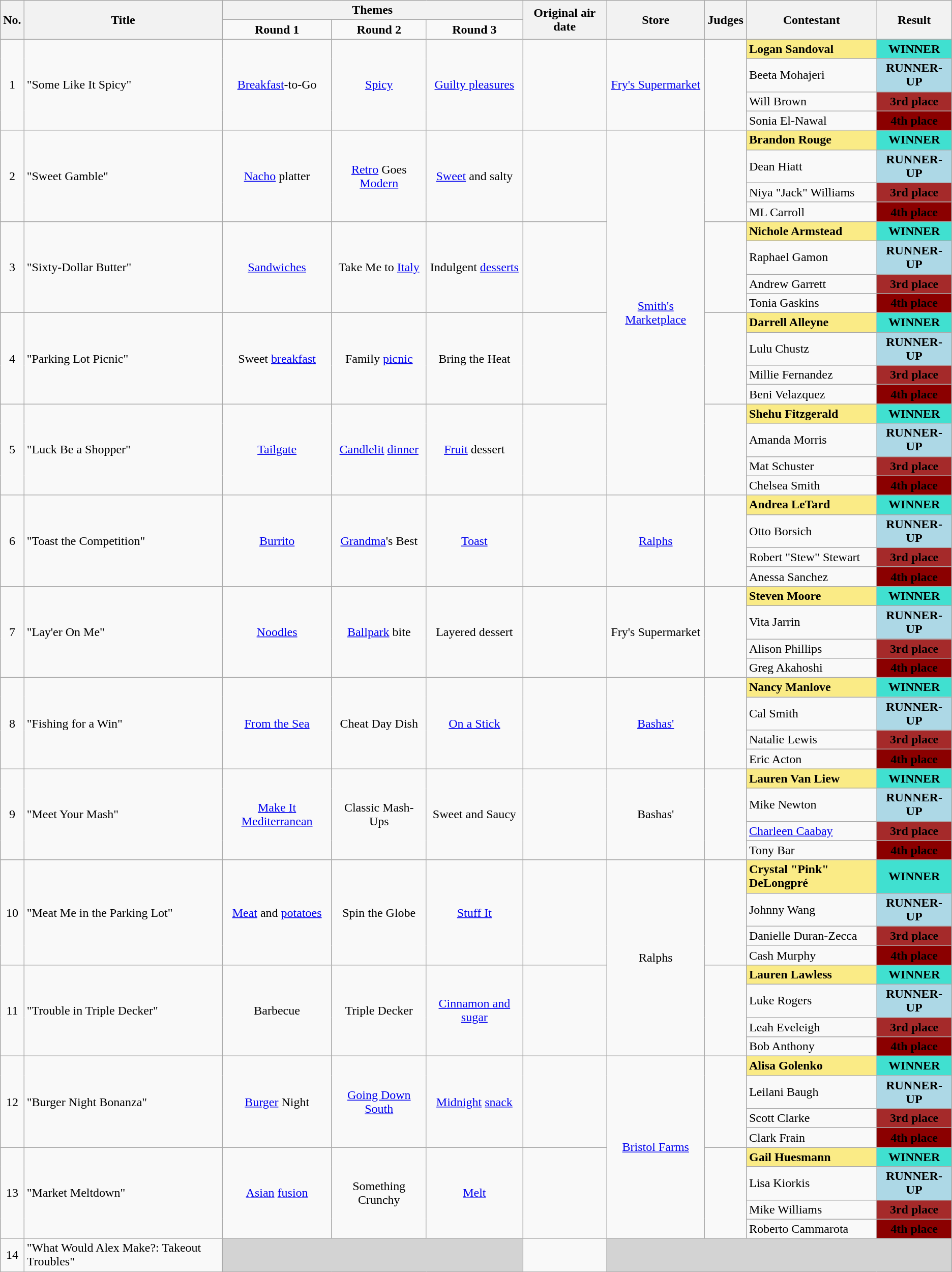<table class="wikitable">
<tr align=center>
<th rowspan=2>No.</th>
<th rowspan=2>Title</th>
<th colspan=3>Themes</th>
<th rowspan=2>Original air date</th>
<th rowspan=2>Store </th>
<th rowspan=2>Judges</th>
<th rowspan=2>Contestant</th>
<th rowspan=2>Result</th>
</tr>
<tr align=center>
<td><strong>Round 1</strong></td>
<td><strong>Round 2</strong></td>
<td><strong>Round 3</strong></td>
</tr>
<tr>
<td rowspan=4 align=center>1</td>
<td rowspan=4>"Some Like It Spicy"</td>
<td rowspan=4 align=center><a href='#'>Breakfast</a>-to-Go</td>
<td rowspan=4 align=center><a href='#'>Spicy</a></td>
<td rowspan=4 align=center><a href='#'>Guilty pleasures</a></td>
<td rowspan=4 align=center valign=center></td>
<td rowspan=4 align=center valign=center><a href='#'>Fry's Supermarket</a> </td>
<td rowspan=4 valign=center></td>
<td style="background:#FAEB86"><strong>Logan Sandoval</strong></td>
<td align=center valign=center style="background:turquoise;"><strong>WINNER</strong></td>
</tr>
<tr>
<td>Beeta Mohajeri</td>
<td align=center valign=center style="background:lightblue;"><strong>RUNNER-UP</strong></td>
</tr>
<tr>
<td>Will Brown</td>
<td align=center valign=center style="background:brown;"><strong>3rd place</strong></td>
</tr>
<tr>
<td>Sonia El-Nawal</td>
<td align=center valign=center style="background:darkred;"><strong>4th place</strong></td>
</tr>
<tr>
<td rowspan=4 align=center>2</td>
<td rowspan=4>"Sweet Gamble"</td>
<td rowspan=4 align=center><a href='#'>Nacho</a> platter</td>
<td rowspan=4 align=center><a href='#'>Retro</a> Goes <a href='#'>Modern</a></td>
<td rowspan=4 align=center><a href='#'>Sweet</a> and salty</td>
<td rowspan=4 align=center valign=center></td>
<td rowspan=16 align=center valign=center><a href='#'>Smith's Marketplace</a> </td>
<td rowspan=4 valign=center></td>
<td style="background:#FAEB86"><strong>Brandon Rouge</strong></td>
<td align=center valign=center style="background:turquoise;"><strong>WINNER</strong></td>
</tr>
<tr>
<td>Dean Hiatt</td>
<td align=center valign=center style="background:lightblue;"><strong>RUNNER-UP</strong></td>
</tr>
<tr>
<td>Niya "Jack" Williams</td>
<td align=center valign=center style="background:brown;"><strong>3rd place</strong></td>
</tr>
<tr>
<td>ML Carroll</td>
<td align=center valign=center style="background:darkred;"><strong>4th place</strong></td>
</tr>
<tr>
<td rowspan=4 align=center>3</td>
<td rowspan=4>"Sixty-Dollar Butter"</td>
<td rowspan=4 align=center><a href='#'>Sandwiches</a></td>
<td rowspan=4 align=center>Take Me to <a href='#'>Italy</a></td>
<td rowspan=4 align=center>Indulgent <a href='#'>desserts</a></td>
<td rowspan=4 align=center valign=center></td>
<td rowspan=4 valign=center></td>
<td style="background:#FAEB86"><strong>Nichole Armstead</strong></td>
<td align=center valign=center style="background:turquoise;"><strong>WINNER</strong></td>
</tr>
<tr>
<td>Raphael Gamon</td>
<td align=center valign=center style="background:lightblue;"><strong>RUNNER-UP</strong></td>
</tr>
<tr>
<td>Andrew Garrett</td>
<td align=center valign=center style="background:brown;"><strong>3rd place</strong></td>
</tr>
<tr>
<td>Tonia Gaskins</td>
<td align=center valign=center style="background:darkred;"><strong>4th place</strong></td>
</tr>
<tr>
<td rowspan=4 align=center>4</td>
<td rowspan=4>"Parking Lot Picnic"</td>
<td rowspan=4 align=center>Sweet <a href='#'>breakfast</a></td>
<td rowspan=4 align=center>Family <a href='#'>picnic</a></td>
<td rowspan=4 align=center>Bring the Heat</td>
<td rowspan=4 align=center valign=center></td>
<td rowspan=4 valign=center></td>
<td style="background:#FAEB86"><strong>Darrell Alleyne</strong></td>
<td align=center valign=center style="background:turquoise;"><strong>WINNER</strong></td>
</tr>
<tr>
<td>Lulu Chustz</td>
<td align=center valign=center style="background:lightblue;"><strong>RUNNER-UP</strong></td>
</tr>
<tr>
<td>Millie Fernandez</td>
<td align=center valign=center style="background:brown;"><strong>3rd place</strong></td>
</tr>
<tr>
<td>Beni Velazquez</td>
<td align=center valign=center style="background:darkred;"><strong>4th place</strong></td>
</tr>
<tr>
<td rowspan=4 align=center>5</td>
<td rowspan=4>"Luck Be a Shopper"</td>
<td rowspan=4 align=center><a href='#'>Tailgate</a></td>
<td rowspan=4 align=center><a href='#'>Candlelit</a> <a href='#'>dinner</a></td>
<td rowspan=4 align=center><a href='#'>Fruit</a> dessert</td>
<td rowspan=4 align=center valign=center></td>
<td rowspan=4 valign=center></td>
<td style="background:#FAEB86"><strong>Shehu Fitzgerald</strong></td>
<td align=center valign=center style="background:turquoise;"><strong>WINNER</strong></td>
</tr>
<tr>
<td>Amanda Morris</td>
<td align=center valign=center style="background:lightblue;"><strong>RUNNER-UP</strong></td>
</tr>
<tr>
<td>Mat Schuster</td>
<td align=center valign=center style="background:brown;"><strong>3rd place</strong></td>
</tr>
<tr>
<td>Chelsea Smith</td>
<td align=center valign=center style="background:darkred;"><strong>4th place</strong></td>
</tr>
<tr>
<td rowspan=4 align=center>6</td>
<td rowspan=4>"Toast the Competition"</td>
<td rowspan=4 align=center><a href='#'>Burrito</a></td>
<td rowspan=4 align=center><a href='#'>Grandma</a>'s Best</td>
<td rowspan=4 align=center><a href='#'>Toast</a></td>
<td rowspan=4 align=center valign=center></td>
<td rowspan=4 align=center valign=center><a href='#'>Ralphs</a> </td>
<td rowspan=4 valign=center></td>
<td style="background:#FAEB86"><strong>Andrea LeTard</strong></td>
<td align=center valign=center style="background:turquoise;"><strong>WINNER</strong></td>
</tr>
<tr>
<td>Otto Borsich</td>
<td align=center valign=center style="background:lightblue;"><strong>RUNNER-UP</strong></td>
</tr>
<tr>
<td>Robert "Stew" Stewart</td>
<td align=center valign=center style="background:brown;"><strong>3rd place</strong></td>
</tr>
<tr>
<td>Anessa Sanchez</td>
<td align=center valign=center style="background:darkred;"><strong>4th place</strong></td>
</tr>
<tr>
<td rowspan=4 align=center>7</td>
<td rowspan=4>"Lay'er On Me"</td>
<td rowspan=4 align=center><a href='#'>Noodles</a></td>
<td rowspan=4 align=center><a href='#'>Ballpark</a> bite</td>
<td rowspan=4 align=center>Layered dessert</td>
<td rowspan=4 align=center valign=center></td>
<td rowspan=4 align=center valign=center>Fry's Supermarket </td>
<td rowspan=4 valign=center></td>
<td style="background:#FAEB86"><strong>Steven Moore</strong></td>
<td align=center valign=center style="background:turquoise;"><strong>WINNER</strong></td>
</tr>
<tr>
<td>Vita Jarrin</td>
<td align=center valign=center style="background:lightblue;"><strong>RUNNER-UP</strong></td>
</tr>
<tr>
<td>Alison Phillips</td>
<td align=center valign=center style="background:brown;"><strong>3rd place</strong></td>
</tr>
<tr>
<td>Greg Akahoshi</td>
<td align=center valign=center style="background:darkred;"><strong>4th place</strong></td>
</tr>
<tr>
<td rowspan=4 align=center>8</td>
<td rowspan=4>"Fishing for a Win"</td>
<td rowspan=4 align=center><a href='#'>From the Sea</a></td>
<td rowspan=4 align=center>Cheat Day Dish</td>
<td rowspan=4 align=center><a href='#'>On a Stick</a></td>
<td rowspan=4 align=center valign=center></td>
<td rowspan=4 align=center valign=center><a href='#'>Bashas'</a> </td>
<td rowspan=4 valign=center></td>
<td style="background:#FAEB86"><strong>Nancy Manlove</strong></td>
<td align=center valign=center style="background:turquoise;"><strong>WINNER</strong></td>
</tr>
<tr>
<td>Cal Smith</td>
<td align=center valign=center style="background:lightblue;"><strong>RUNNER-UP</strong></td>
</tr>
<tr>
<td>Natalie Lewis</td>
<td align=center valign=center style="background:brown;"><strong>3rd place</strong></td>
</tr>
<tr>
<td>Eric Acton</td>
<td align=center valign=center style="background:darkred;"><strong>4th place</strong></td>
</tr>
<tr>
<td rowspan=4 align=center>9</td>
<td rowspan=4>"Meet Your Mash"</td>
<td rowspan=4 align=center><a href='#'>Make It Mediterranean</a></td>
<td rowspan=4 align=center>Classic Mash-Ups</td>
<td rowspan=4 align=center>Sweet and Saucy</td>
<td rowspan=4 align=center valign=center></td>
<td rowspan=4 align=center valign=center>Bashas' </td>
<td rowspan=4 valign=center></td>
<td style="background:#FAEB86"><strong>Lauren Van Liew</strong></td>
<td align=center valign=center style="background:turquoise;"><strong>WINNER</strong></td>
</tr>
<tr>
<td>Mike Newton</td>
<td align=center valign=center style="background:lightblue;"><strong>RUNNER-UP</strong></td>
</tr>
<tr>
<td><a href='#'>Charleen Caabay</a></td>
<td align=center valign=center style="background:brown;"><strong>3rd place</strong></td>
</tr>
<tr>
<td>Tony Bar</td>
<td align=center valign=center style="background:darkred;"><strong>4th place</strong></td>
</tr>
<tr>
<td rowspan=4 align=center>10</td>
<td rowspan=4>"Meat Me in the Parking Lot"</td>
<td rowspan=4 align=center><a href='#'>Meat</a> and <a href='#'>potatoes</a></td>
<td rowspan=4 align=center>Spin the Globe</td>
<td rowspan=4 align=center><a href='#'>Stuff It</a></td>
<td rowspan=4 align=center valign=center></td>
<td rowspan=8 align=center valign=center>Ralphs </td>
<td rowspan=4 valign=center></td>
<td style="background:#FAEB86"><strong>Crystal "Pink" DeLongpré</strong></td>
<td align=center valign=center style="background:turquoise;"><strong>WINNER</strong></td>
</tr>
<tr>
<td>Johnny Wang</td>
<td align=center valign=center style="background:lightblue;"><strong>RUNNER-UP</strong></td>
</tr>
<tr>
<td>Danielle Duran-Zecca</td>
<td align=center valign=center style="background:brown;"><strong>3rd place</strong></td>
</tr>
<tr>
<td>Cash Murphy</td>
<td align=center valign=center style="background:darkred;"><strong>4th place</strong></td>
</tr>
<tr>
<td rowspan=4 align=center>11</td>
<td rowspan=4>"Trouble in Triple Decker"</td>
<td rowspan=4 align=center>Barbecue</td>
<td rowspan=4 align=center>Triple Decker</td>
<td rowspan=4 align=center><a href='#'>Cinnamon and sugar</a></td>
<td rowspan=4 align=center valign=center></td>
<td rowspan=4 valign=center></td>
<td style="background:#FAEB86"><strong>Lauren Lawless</strong></td>
<td align=center valign=center style="background:turquoise;"><strong>WINNER</strong></td>
</tr>
<tr>
<td>Luke Rogers</td>
<td align=center valign=center style="background:lightblue;"><strong>RUNNER-UP</strong></td>
</tr>
<tr>
<td>Leah Eveleigh</td>
<td align=center valign=center style="background:brown;"><strong>3rd place</strong></td>
</tr>
<tr>
<td>Bob Anthony</td>
<td align=center valign=center style="background:darkred;"><strong>4th place</strong></td>
</tr>
<tr>
<td rowspan=4 align=center>12</td>
<td rowspan=4>"Burger Night Bonanza"</td>
<td rowspan=4 align=center><a href='#'>Burger</a> Night</td>
<td rowspan=4 align=center><a href='#'>Going Down South</a></td>
<td rowspan=4 align=center><a href='#'>Midnight</a> <a href='#'>snack</a></td>
<td rowspan=4 align=center valign=center></td>
<td rowspan=8 align=center valign=center><a href='#'>Bristol Farms</a> </td>
<td rowspan=4 valign=center></td>
<td style="background:#FAEB86"><strong>Alisa Golenko</strong></td>
<td align=center valign=center style="background:turquoise;"><strong>WINNER</strong></td>
</tr>
<tr>
<td>Leilani Baugh</td>
<td align=center valign=center style="background:lightblue;"><strong>RUNNER-UP</strong></td>
</tr>
<tr>
<td>Scott Clarke</td>
<td align=center valign=center style="background:brown;"><strong>3rd place</strong></td>
</tr>
<tr>
<td>Clark Frain</td>
<td align=center valign=center style="background:darkred;"><strong>4th place</strong></td>
</tr>
<tr>
<td rowspan=4 align=center>13</td>
<td rowspan=4>"Market Meltdown"</td>
<td rowspan=4 align=center><a href='#'>Asian</a> <a href='#'>fusion</a></td>
<td rowspan=4 align=center>Something Crunchy</td>
<td rowspan=4 align=center><a href='#'>Melt</a></td>
<td rowspan=4 align=center valign=center></td>
<td rowspan=4 valign=center></td>
<td style="background:#FAEB86"><strong>Gail Huesmann</strong></td>
<td align=center valign=center style="background:turquoise;"><strong>WINNER</strong></td>
</tr>
<tr>
<td>Lisa Kiorkis</td>
<td align=center valign=center style="background:lightblue;"><strong>RUNNER-UP</strong></td>
</tr>
<tr>
<td>Mike Williams</td>
<td align=center valign=center style="background:brown;"><strong>3rd place</strong></td>
</tr>
<tr>
<td>Roberto Cammarota</td>
<td align=center valign=center style="background:darkred;"><strong>4th place</strong></td>
</tr>
<tr>
<td align=center>14</td>
<td>"What Would Alex Make?: Takeout Troubles"</td>
<td colspan=3 style="background:lightgray;"></td>
<td align=center valign=center></td>
<td colspan=4 style="background:lightgray;"></td>
</tr>
</table>
